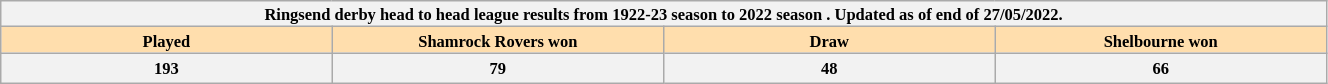<table class="wikitable plainrowheaders" style="border-collapse:collapse; width:70%; text-align:center; font-size: 11px">
<tr>
<th colspan=10 style="font-size:14">Ringsend derby head to head league results from 1922-23 season to 2022 season . Updated as of end of 27/05/2022.</th>
</tr>
<tr>
<th width=70px style="background: #ffdead;">Played</th>
<th width=70px style="background: #ffdead;">Shamrock Rovers won</th>
<th width=70px style="background: #ffdead;">Draw</th>
<th width=70px style="background: #ffdead;">Shelbourne won</th>
</tr>
<tr style="height: 20px;">
<th width=70px>193</th>
<th width=70px>79</th>
<th width=70px>48</th>
<th width=70px>66</th>
</tr>
</table>
